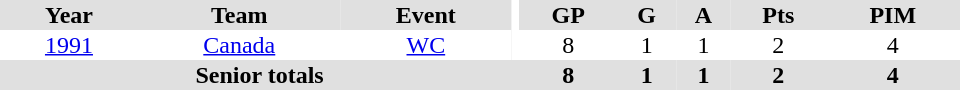<table border="0" cellpadding="1" cellspacing="0" ID="Table3" style="text-align:center; width:40em">
<tr bgcolor="#e0e0e0">
<th>Year</th>
<th>Team</th>
<th>Event</th>
<th rowspan="102" bgcolor="#ffffff"></th>
<th>GP</th>
<th>G</th>
<th>A</th>
<th>Pts</th>
<th>PIM</th>
</tr>
<tr>
<td><a href='#'>1991</a></td>
<td><a href='#'>Canada</a></td>
<td><a href='#'>WC</a></td>
<td>8</td>
<td>1</td>
<td>1</td>
<td>2</td>
<td>4</td>
</tr>
<tr bgcolor="#e0e0e0">
<th colspan="4">Senior totals</th>
<th>8</th>
<th>1</th>
<th>1</th>
<th>2</th>
<th>4</th>
</tr>
</table>
